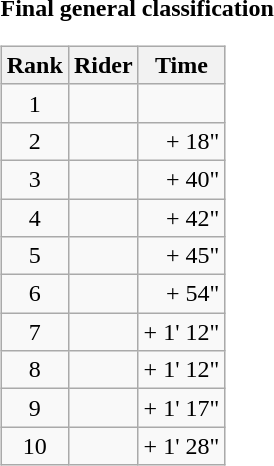<table>
<tr>
<td><strong>Final general classification</strong><br><table class="wikitable">
<tr>
<th scope="col">Rank</th>
<th scope="col">Rider</th>
<th scope="col">Time</th>
</tr>
<tr>
<td style="text-align:center;">1</td>
<td></td>
<td style="text-align:right;"></td>
</tr>
<tr>
<td style="text-align:center;">2</td>
<td></td>
<td style="text-align:right;">+ 18"</td>
</tr>
<tr>
<td style="text-align:center;">3</td>
<td></td>
<td style="text-align:right;">+ 40"</td>
</tr>
<tr>
<td style="text-align:center;">4</td>
<td></td>
<td style="text-align:right;">+ 42"</td>
</tr>
<tr>
<td style="text-align:center;">5</td>
<td></td>
<td style="text-align:right;">+ 45"</td>
</tr>
<tr>
<td style="text-align:center;">6</td>
<td></td>
<td style="text-align:right;">+ 54"</td>
</tr>
<tr>
<td style="text-align:center;">7</td>
<td></td>
<td style="text-align:right;">+ 1' 12"</td>
</tr>
<tr>
<td style="text-align:center;">8</td>
<td></td>
<td style="text-align:right;">+ 1' 12"</td>
</tr>
<tr>
<td style="text-align:center;">9</td>
<td></td>
<td style="text-align:right;">+ 1' 17"</td>
</tr>
<tr>
<td style="text-align:center;">10</td>
<td></td>
<td style="text-align:right;">+ 1' 28"</td>
</tr>
</table>
</td>
</tr>
</table>
